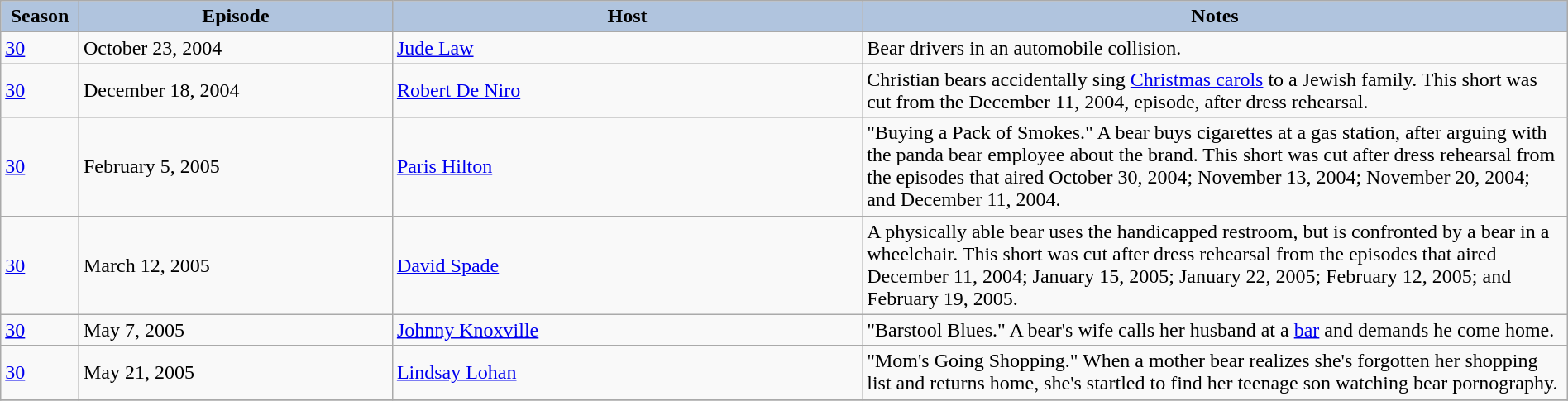<table class="wikitable" style="width:100%;">
<tr>
<th style="background:#B0C4DE;" width="5%">Season</th>
<th style="background:#B0C4DE;" width="20%">Episode</th>
<th style="background:#B0C4DE;" width="30%">Host</th>
<th style="background:#B0C4DE;" width="45%">Notes</th>
</tr>
<tr>
<td><a href='#'>30</a></td>
<td>October 23, 2004</td>
<td><a href='#'>Jude Law</a></td>
<td>Bear drivers in an automobile collision.</td>
</tr>
<tr>
<td><a href='#'>30</a></td>
<td>December 18, 2004</td>
<td><a href='#'>Robert De Niro</a></td>
<td>Christian bears accidentally sing <a href='#'>Christmas carols</a> to a Jewish family. This short was cut from the December 11, 2004, episode, after dress rehearsal.</td>
</tr>
<tr>
<td><a href='#'>30</a></td>
<td>February 5, 2005</td>
<td><a href='#'>Paris Hilton</a></td>
<td>"Buying a Pack of Smokes." A bear buys cigarettes at a gas station, after arguing with the panda bear employee about the brand. This short was cut after dress rehearsal from the episodes that aired October 30, 2004; November 13, 2004; November 20, 2004; and December 11, 2004.</td>
</tr>
<tr>
<td><a href='#'>30</a></td>
<td>March 12, 2005</td>
<td><a href='#'>David Spade</a></td>
<td>A physically able bear uses the handicapped restroom, but is confronted by a bear in a wheelchair. This short was cut after dress rehearsal from the episodes that aired December 11, 2004; January 15, 2005; January 22, 2005; February 12, 2005; and February 19, 2005.</td>
</tr>
<tr>
<td><a href='#'>30</a></td>
<td>May 7, 2005</td>
<td><a href='#'>Johnny Knoxville</a></td>
<td>"Barstool Blues." A bear's wife calls her husband at a <a href='#'>bar</a> and demands he come home.</td>
</tr>
<tr>
<td><a href='#'>30</a></td>
<td>May 21, 2005</td>
<td><a href='#'>Lindsay Lohan</a></td>
<td>"Mom's Going Shopping." When a mother bear realizes she's forgotten her shopping list and returns home, she's startled to find her teenage son watching bear pornography.</td>
</tr>
<tr>
</tr>
</table>
